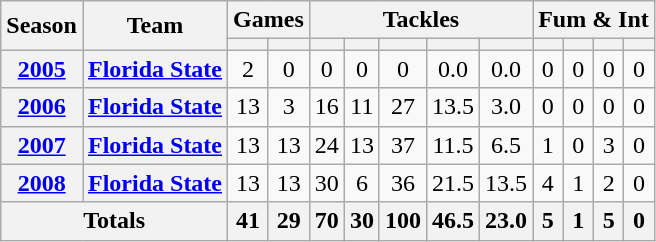<table class="wikitable" style="text-align:center;">
<tr>
<th rowspan="2">Season</th>
<th rowspan="2">Team</th>
<th colspan="2">Games</th>
<th colspan="5">Tackles</th>
<th colspan="4">Fum & Int</th>
</tr>
<tr>
<th></th>
<th></th>
<th></th>
<th></th>
<th></th>
<th></th>
<th></th>
<th></th>
<th></th>
<th></th>
<th></th>
</tr>
<tr>
<th><a href='#'>2005</a></th>
<th><a href='#'>Florida State</a></th>
<td>2</td>
<td>0</td>
<td>0</td>
<td>0</td>
<td>0</td>
<td>0.0</td>
<td>0.0</td>
<td>0</td>
<td>0</td>
<td>0</td>
<td>0</td>
</tr>
<tr>
<th><a href='#'>2006</a></th>
<th><a href='#'>Florida State</a></th>
<td>13</td>
<td>3</td>
<td>16</td>
<td>11</td>
<td>27</td>
<td>13.5</td>
<td>3.0</td>
<td>0</td>
<td>0</td>
<td>0</td>
<td>0</td>
</tr>
<tr>
<th><a href='#'>2007</a></th>
<th><a href='#'>Florida State</a></th>
<td>13</td>
<td>13</td>
<td>24</td>
<td>13</td>
<td>37</td>
<td>11.5</td>
<td>6.5</td>
<td>1</td>
<td>0</td>
<td>3</td>
<td>0</td>
</tr>
<tr>
<th><a href='#'>2008</a></th>
<th><a href='#'>Florida State</a></th>
<td>13</td>
<td>13</td>
<td>30</td>
<td>6</td>
<td>36</td>
<td>21.5</td>
<td>13.5</td>
<td>4</td>
<td>1</td>
<td>2</td>
<td>0</td>
</tr>
<tr>
<th colspan="2">Totals</th>
<th>41</th>
<th>29</th>
<th>70</th>
<th>30</th>
<th>100</th>
<th>46.5</th>
<th>23.0</th>
<th>5</th>
<th>1</th>
<th>5</th>
<th>0</th>
</tr>
</table>
